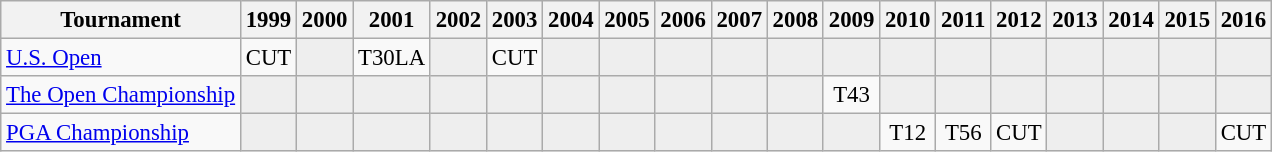<table class="wikitable" style="font-size:95%;text-align:center;">
<tr>
<th>Tournament</th>
<th>1999</th>
<th>2000</th>
<th>2001</th>
<th>2002</th>
<th>2003</th>
<th>2004</th>
<th>2005</th>
<th>2006</th>
<th>2007</th>
<th>2008</th>
<th>2009</th>
<th>2010</th>
<th>2011</th>
<th>2012</th>
<th>2013</th>
<th>2014</th>
<th>2015</th>
<th>2016</th>
</tr>
<tr>
<td align=left><a href='#'>U.S. Open</a></td>
<td>CUT</td>
<td style="background:#eeeeee;"></td>
<td>T30<span>LA</span></td>
<td style="background:#eeeeee;"></td>
<td>CUT</td>
<td style="background:#eeeeee;"></td>
<td style="background:#eeeeee;"></td>
<td style="background:#eeeeee;"></td>
<td style="background:#eeeeee;"></td>
<td style="background:#eeeeee;"></td>
<td style="background:#eeeeee;"></td>
<td style="background:#eeeeee;"></td>
<td style="background:#eeeeee;"></td>
<td style="background:#eeeeee;"></td>
<td style="background:#eeeeee;"></td>
<td style="background:#eeeeee;"></td>
<td style="background:#eeeeee;"></td>
<td style="background:#eeeeee;"></td>
</tr>
<tr>
<td align=left><a href='#'>The Open Championship</a></td>
<td style="background:#eeeeee;"></td>
<td style="background:#eeeeee;"></td>
<td style="background:#eeeeee;"></td>
<td style="background:#eeeeee;"></td>
<td style="background:#eeeeee;"></td>
<td style="background:#eeeeee;"></td>
<td style="background:#eeeeee;"></td>
<td style="background:#eeeeee;"></td>
<td style="background:#eeeeee;"></td>
<td style="background:#eeeeee;"></td>
<td>T43</td>
<td style="background:#eeeeee;"></td>
<td style="background:#eeeeee;"></td>
<td style="background:#eeeeee;"></td>
<td style="background:#eeeeee;"></td>
<td style="background:#eeeeee;"></td>
<td style="background:#eeeeee;"></td>
<td style="background:#eeeeee;"></td>
</tr>
<tr>
<td align=left><a href='#'>PGA Championship</a></td>
<td style="background:#eeeeee;"></td>
<td style="background:#eeeeee;"></td>
<td style="background:#eeeeee;"></td>
<td style="background:#eeeeee;"></td>
<td style="background:#eeeeee;"></td>
<td style="background:#eeeeee;"></td>
<td style="background:#eeeeee;"></td>
<td style="background:#eeeeee;"></td>
<td style="background:#eeeeee;"></td>
<td style="background:#eeeeee;"></td>
<td style="background:#eeeeee;"></td>
<td>T12</td>
<td>T56</td>
<td>CUT</td>
<td style="background:#eeeeee;"></td>
<td style="background:#eeeeee;"></td>
<td style="background:#eeeeee;"></td>
<td>CUT</td>
</tr>
</table>
